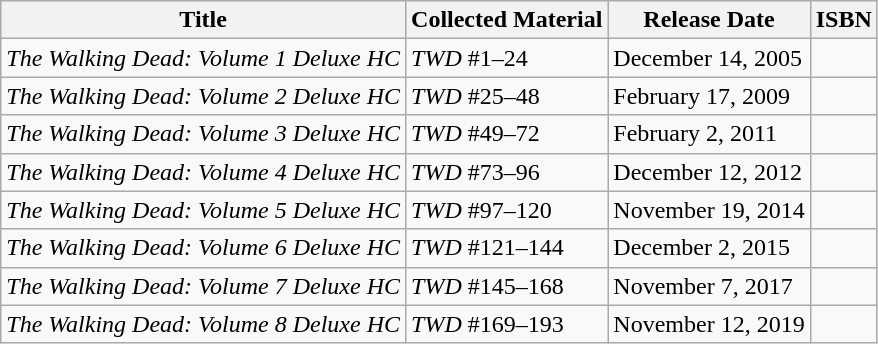<table class="wikitable">
<tr>
<th>Title</th>
<th>Collected Material</th>
<th>Release Date</th>
<th>ISBN</th>
</tr>
<tr>
<td><em>The Walking Dead: Volume 1 Deluxe HC</em></td>
<td><em>TWD</em> #1–24</td>
<td>December 14, 2005</td>
<td></td>
</tr>
<tr>
<td><em>The Walking Dead: Volume 2 Deluxe HC</em></td>
<td><em>TWD</em> #25–48</td>
<td>February 17, 2009</td>
<td></td>
</tr>
<tr>
<td><em>The Walking Dead: Volume 3 Deluxe HC</em></td>
<td><em>TWD</em> #49–72</td>
<td>February 2, 2011</td>
<td></td>
</tr>
<tr>
<td><em>The Walking Dead: Volume 4 Deluxe HC</em></td>
<td><em>TWD</em> #73–96</td>
<td>December 12, 2012</td>
<td></td>
</tr>
<tr>
<td><em>The Walking Dead: Volume 5 Deluxe HC</em></td>
<td><em>TWD</em> #97–120</td>
<td>November 19, 2014</td>
<td></td>
</tr>
<tr>
<td><em>The Walking Dead: Volume 6 Deluxe HC</em></td>
<td><em>TWD</em> #121–144</td>
<td>December 2, 2015</td>
<td></td>
</tr>
<tr>
<td><em>The Walking Dead: Volume 7 Deluxe HC</em></td>
<td><em>TWD</em> #145–168</td>
<td>November 7, 2017</td>
<td></td>
</tr>
<tr>
<td><em>The Walking Dead: Volume 8 Deluxe HC</em></td>
<td><em>TWD</em> #169–193</td>
<td>November 12, 2019</td>
<td></td>
</tr>
</table>
